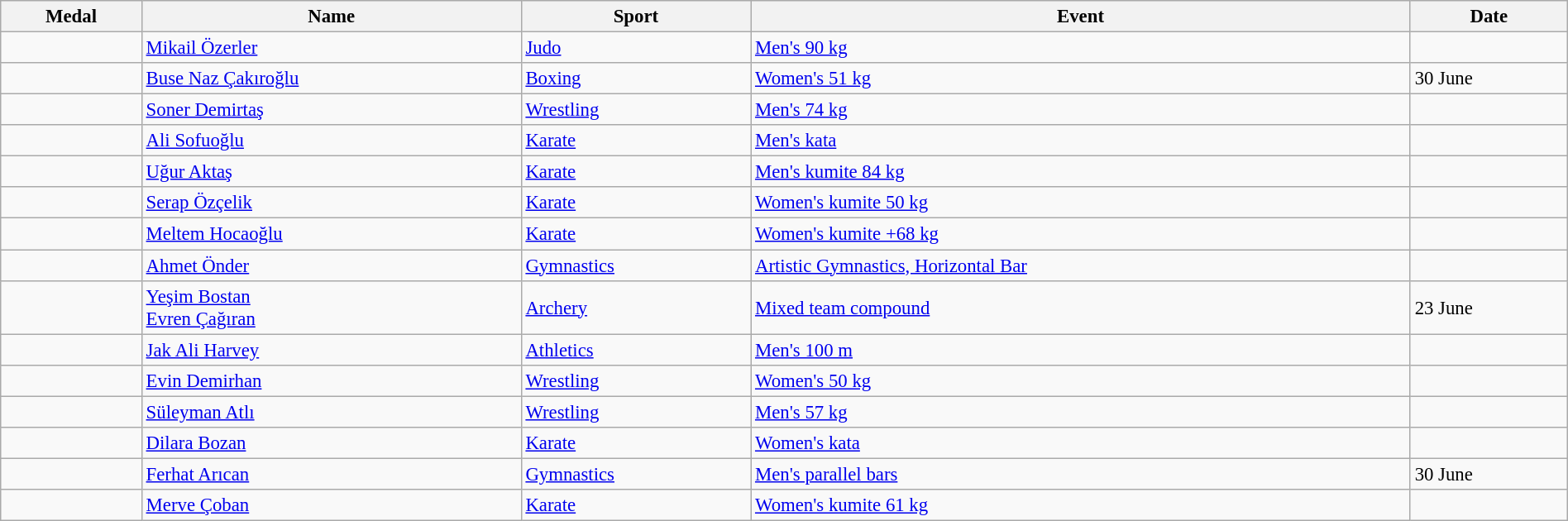<table class="wikitable sortable" style="font-size: 95%;" width=100%>
<tr>
<th>Medal</th>
<th>Name</th>
<th>Sport</th>
<th>Event</th>
<th>Date</th>
</tr>
<tr>
<td></td>
<td><a href='#'>Mikail Özerler</a></td>
<td><a href='#'>Judo</a></td>
<td><a href='#'>Men's 90 kg</a></td>
<td></td>
</tr>
<tr>
<td></td>
<td><a href='#'>Buse Naz Çakıroğlu</a></td>
<td><a href='#'>Boxing</a></td>
<td><a href='#'>Women's 51 kg</a></td>
<td>30 June</td>
</tr>
<tr>
<td></td>
<td><a href='#'>Soner Demirtaş</a></td>
<td><a href='#'>Wrestling</a></td>
<td><a href='#'>Men's 74 kg</a></td>
<td></td>
</tr>
<tr>
<td></td>
<td><a href='#'>Ali Sofuoğlu</a></td>
<td><a href='#'>Karate</a></td>
<td><a href='#'>Men's kata</a></td>
<td></td>
</tr>
<tr>
<td></td>
<td><a href='#'>Uğur Aktaş</a></td>
<td><a href='#'>Karate</a></td>
<td><a href='#'>Men's kumite 84 kg</a></td>
<td></td>
</tr>
<tr>
<td></td>
<td><a href='#'>Serap Özçelik</a></td>
<td><a href='#'>Karate</a></td>
<td><a href='#'>Women's kumite 50 kg</a></td>
<td></td>
</tr>
<tr>
<td></td>
<td><a href='#'>Meltem Hocaoğlu</a></td>
<td><a href='#'>Karate</a></td>
<td><a href='#'>Women's kumite +68 kg</a></td>
<td></td>
</tr>
<tr>
<td></td>
<td><a href='#'>Ahmet Önder</a></td>
<td><a href='#'>Gymnastics</a></td>
<td><a href='#'>Artistic Gymnastics, Horizontal Bar</a></td>
<td></td>
</tr>
<tr>
<td></td>
<td><a href='#'>Yeşim Bostan</a><br><a href='#'>Evren Çağıran</a></td>
<td><a href='#'>Archery</a></td>
<td><a href='#'>Mixed team compound</a></td>
<td>23 June</td>
</tr>
<tr>
<td></td>
<td><a href='#'>Jak Ali Harvey</a></td>
<td><a href='#'>Athletics</a></td>
<td><a href='#'>Men's 100 m</a></td>
<td></td>
</tr>
<tr>
<td></td>
<td><a href='#'>Evin Demirhan</a></td>
<td><a href='#'>Wrestling</a></td>
<td><a href='#'>Women's 50 kg</a></td>
<td></td>
</tr>
<tr>
<td></td>
<td><a href='#'>Süleyman Atlı</a></td>
<td><a href='#'>Wrestling</a></td>
<td><a href='#'>Men's 57 kg</a></td>
<td></td>
</tr>
<tr>
<td></td>
<td><a href='#'>Dilara Bozan</a></td>
<td><a href='#'>Karate</a></td>
<td><a href='#'>Women's kata</a></td>
<td></td>
</tr>
<tr>
<td></td>
<td><a href='#'>Ferhat Arıcan</a></td>
<td><a href='#'>Gymnastics</a></td>
<td><a href='#'>Men's parallel bars</a></td>
<td>30 June</td>
</tr>
<tr>
<td></td>
<td><a href='#'>Merve Çoban</a></td>
<td><a href='#'>Karate</a></td>
<td><a href='#'>Women's kumite 61 kg</a></td>
<td></td>
</tr>
</table>
